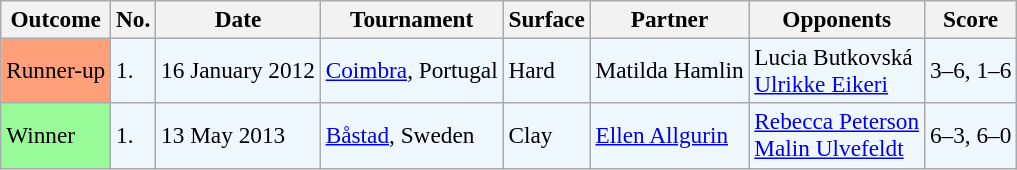<table class="sortable wikitable" style=font-size:97%>
<tr>
<th>Outcome</th>
<th>No.</th>
<th>Date</th>
<th>Tournament</th>
<th>Surface</th>
<th>Partner</th>
<th>Opponents</th>
<th>Score</th>
</tr>
<tr style="background:#f0f8ff;">
<td style="background:#ffa07a;">Runner-up</td>
<td>1.</td>
<td>16 January 2012</td>
<td><a href='#'>Coimbra</a>, Portugal</td>
<td>Hard</td>
<td> Matilda Hamlin</td>
<td> Lucia Butkovská <br>  <a href='#'>Ulrikke Eikeri</a></td>
<td>3–6, 1–6</td>
</tr>
<tr style="background:#f0f8ff;">
<td style="background:#98fb98;">Winner</td>
<td>1.</td>
<td>13 May 2013</td>
<td><a href='#'>Båstad</a>, Sweden</td>
<td>Clay</td>
<td> <a href='#'>Ellen Allgurin</a></td>
<td> <a href='#'>Rebecca Peterson</a> <br>  <a href='#'>Malin Ulvefeldt</a></td>
<td>6–3, 6–0</td>
</tr>
</table>
